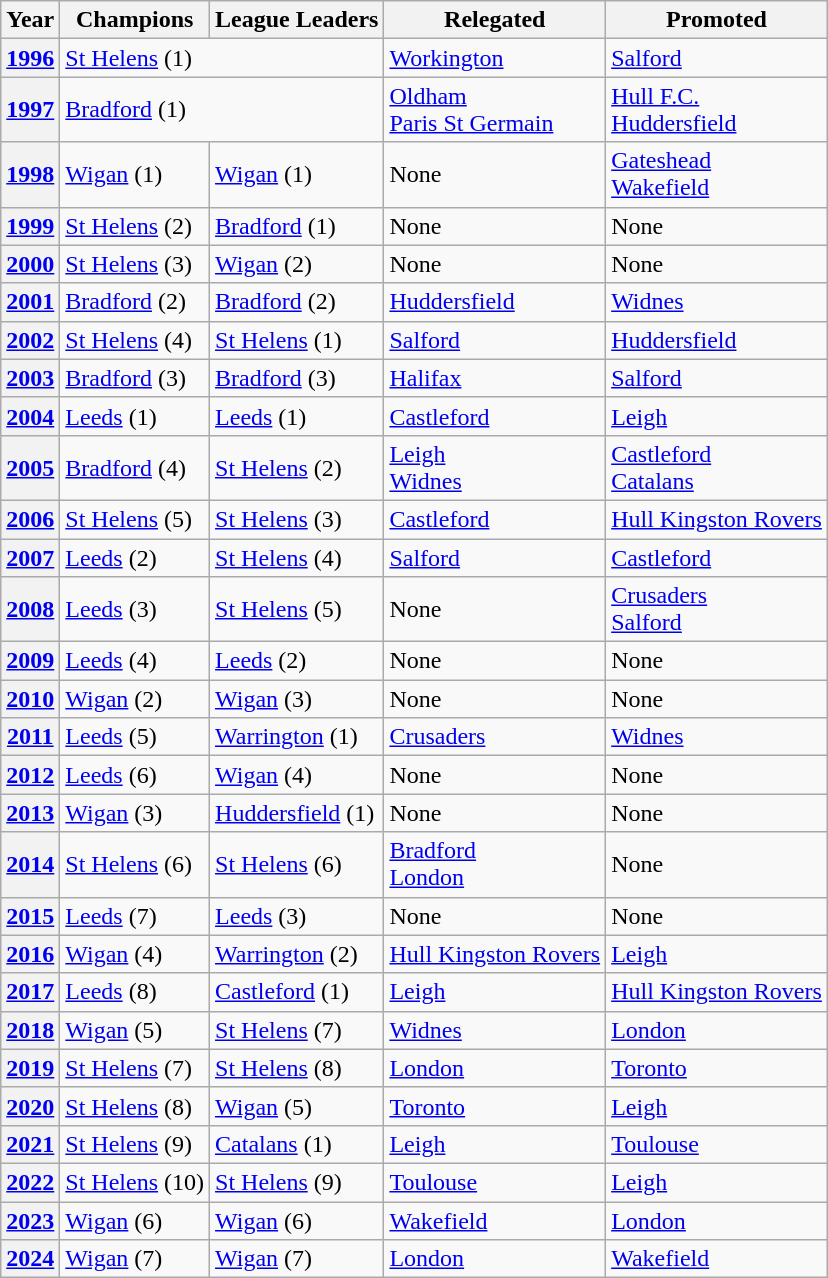<table class="wikitable sortable" style="text-align:left;">
<tr>
<th>Year</th>
<th>Champions</th>
<th>League Leaders</th>
<th>Relegated</th>
<th>Promoted</th>
</tr>
<tr>
<th><a href='#'>1996</a></th>
<td colspan="2"> <a href='#'>St Helens</a> (1)</td>
<td> <a href='#'>Workington</a></td>
<td> <a href='#'>Salford</a></td>
</tr>
<tr>
<th><a href='#'>1997</a></th>
<td colspan="2"> <a href='#'>Bradford</a> (1)</td>
<td> <a href='#'>Oldham</a> <br>  <a href='#'>Paris St Germain</a></td>
<td> <a href='#'>Hull F.C.</a> <br>  <a href='#'>Huddersfield</a></td>
</tr>
<tr>
<th><a href='#'>1998</a></th>
<td> <a href='#'>Wigan</a> (1)</td>
<td> <a href='#'>Wigan</a> (1)</td>
<td>None</td>
<td> <a href='#'>Gateshead</a> <br>  <a href='#'>Wakefield</a></td>
</tr>
<tr>
<th><a href='#'>1999</a></th>
<td> <a href='#'>St Helens</a> (2)</td>
<td> <a href='#'>Bradford</a> (1)</td>
<td>None</td>
<td>None</td>
</tr>
<tr>
<th><a href='#'>2000</a></th>
<td> <a href='#'>St Helens</a> (3)</td>
<td> <a href='#'>Wigan</a> (2)</td>
<td>None</td>
<td>None</td>
</tr>
<tr>
<th><a href='#'>2001</a></th>
<td> <a href='#'>Bradford</a> (2)</td>
<td> <a href='#'>Bradford</a> (2)</td>
<td> <a href='#'>Huddersfield</a></td>
<td> <a href='#'>Widnes</a></td>
</tr>
<tr>
<th><a href='#'>2002</a></th>
<td> <a href='#'>St Helens</a> (4)</td>
<td> <a href='#'>St Helens</a> (1)</td>
<td> <a href='#'>Salford</a></td>
<td> <a href='#'>Huddersfield</a></td>
</tr>
<tr>
<th><a href='#'>2003</a></th>
<td> <a href='#'>Bradford</a> (3)</td>
<td> <a href='#'>Bradford</a> (3)</td>
<td> <a href='#'>Halifax</a></td>
<td> <a href='#'>Salford</a></td>
</tr>
<tr>
<th><a href='#'>2004</a></th>
<td> <a href='#'>Leeds</a> (1)</td>
<td> <a href='#'>Leeds</a> (1)</td>
<td> <a href='#'>Castleford</a></td>
<td> <a href='#'>Leigh</a></td>
</tr>
<tr>
<th><a href='#'>2005</a></th>
<td> <a href='#'>Bradford</a> (4)</td>
<td> <a href='#'>St Helens</a> (2)</td>
<td> <a href='#'>Leigh</a> <br>  <a href='#'>Widnes</a></td>
<td> <a href='#'>Castleford</a> <br>  <a href='#'>Catalans</a></td>
</tr>
<tr>
<th><a href='#'>2006</a></th>
<td> <a href='#'>St Helens</a> (5)</td>
<td> <a href='#'>St Helens</a> (3)</td>
<td> <a href='#'>Castleford</a></td>
<td> <a href='#'>Hull Kingston Rovers</a></td>
</tr>
<tr>
<th><a href='#'>2007</a></th>
<td> <a href='#'>Leeds</a> (2)</td>
<td> <a href='#'>St Helens</a> (4)</td>
<td> <a href='#'>Salford</a></td>
<td> <a href='#'>Castleford</a></td>
</tr>
<tr>
<th><a href='#'>2008</a></th>
<td> <a href='#'>Leeds</a> (3)</td>
<td> <a href='#'>St Helens</a> (5)</td>
<td>None</td>
<td> <a href='#'>Crusaders</a> <br>  <a href='#'>Salford</a></td>
</tr>
<tr>
<th><a href='#'>2009</a></th>
<td> <a href='#'>Leeds</a> (4)</td>
<td> <a href='#'>Leeds</a> (2)</td>
<td>None</td>
<td>None</td>
</tr>
<tr>
<th><a href='#'>2010</a></th>
<td> <a href='#'>Wigan</a> (2)</td>
<td> <a href='#'>Wigan</a> (3)</td>
<td>None</td>
<td>None</td>
</tr>
<tr>
<th><a href='#'>2011</a></th>
<td> <a href='#'>Leeds</a> (5)</td>
<td> <a href='#'>Warrington</a> (1)</td>
<td> <a href='#'>Crusaders</a></td>
<td> <a href='#'>Widnes</a></td>
</tr>
<tr>
<th><a href='#'>2012</a></th>
<td> <a href='#'>Leeds</a> (6)</td>
<td> <a href='#'>Wigan</a> (4)</td>
<td>None</td>
<td>None</td>
</tr>
<tr>
<th><a href='#'>2013</a></th>
<td> <a href='#'>Wigan</a> (3)</td>
<td> <a href='#'>Huddersfield</a> (1)</td>
<td>None</td>
<td>None</td>
</tr>
<tr>
<th><a href='#'>2014</a></th>
<td> <a href='#'>St Helens</a> (6)</td>
<td> <a href='#'>St Helens</a> (6)</td>
<td> <a href='#'>Bradford</a> <br>  <a href='#'>London</a></td>
<td>None</td>
</tr>
<tr>
<th><a href='#'>2015</a></th>
<td> <a href='#'>Leeds</a> (7)</td>
<td> <a href='#'>Leeds</a> (3)</td>
<td>None</td>
<td>None</td>
</tr>
<tr>
<th><a href='#'>2016</a></th>
<td> <a href='#'>Wigan</a> (4)</td>
<td> <a href='#'>Warrington</a> (2)</td>
<td> <a href='#'>Hull Kingston Rovers</a></td>
<td> <a href='#'>Leigh</a></td>
</tr>
<tr>
<th><a href='#'>2017</a></th>
<td> <a href='#'>Leeds</a> (8)</td>
<td> <a href='#'>Castleford</a> (1)</td>
<td> <a href='#'>Leigh</a></td>
<td> <a href='#'>Hull Kingston Rovers</a></td>
</tr>
<tr>
<th><a href='#'>2018</a></th>
<td> <a href='#'>Wigan</a> (5)</td>
<td> <a href='#'>St Helens</a> (7)</td>
<td> <a href='#'>Widnes</a></td>
<td> <a href='#'>London</a></td>
</tr>
<tr>
<th><a href='#'>2019</a></th>
<td> <a href='#'>St Helens</a> (7)</td>
<td> <a href='#'>St Helens</a> (8)</td>
<td> <a href='#'>London</a></td>
<td> <a href='#'>Toronto</a></td>
</tr>
<tr>
<th><a href='#'>2020</a></th>
<td> <a href='#'>St Helens</a> (8)</td>
<td> <a href='#'>Wigan</a> (5)</td>
<td> <a href='#'>Toronto</a></td>
<td> <a href='#'>Leigh</a></td>
</tr>
<tr>
<th><a href='#'>2021</a></th>
<td> <a href='#'>St Helens</a> (9)</td>
<td> <a href='#'>Catalans</a> (1)</td>
<td> <a href='#'>Leigh</a></td>
<td> <a href='#'>Toulouse</a></td>
</tr>
<tr>
<th><a href='#'>2022</a></th>
<td> <a href='#'>St Helens</a> (10)</td>
<td> <a href='#'>St Helens</a> (9)</td>
<td> <a href='#'>Toulouse</a></td>
<td> <a href='#'>Leigh</a></td>
</tr>
<tr>
<th><a href='#'>2023</a></th>
<td> <a href='#'>Wigan</a> (6)</td>
<td> <a href='#'>Wigan</a> (6)</td>
<td> <a href='#'>Wakefield</a></td>
<td> <a href='#'>London</a></td>
</tr>
<tr>
<th><a href='#'>2024</a></th>
<td> <a href='#'>Wigan</a> (7)</td>
<td> <a href='#'>Wigan</a> (7)</td>
<td> <a href='#'>London</a></td>
<td> <a href='#'>Wakefield</a></td>
</tr>
</table>
